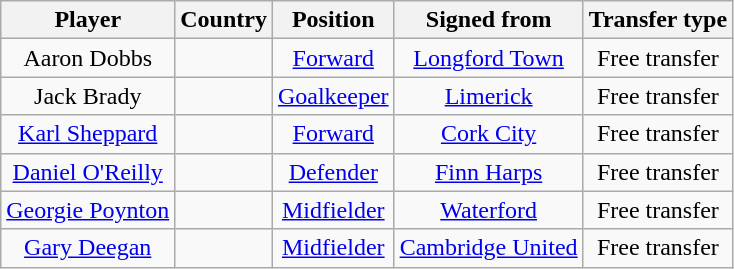<table class="wikitable" style="text-align:center">
<tr>
<th>Player</th>
<th>Country</th>
<th>Position</th>
<th>Signed from</th>
<th>Transfer type</th>
</tr>
<tr>
<td>Aaron Dobbs</td>
<td></td>
<td><a href='#'>Forward</a></td>
<td> <a href='#'>Longford Town</a></td>
<td>Free transfer</td>
</tr>
<tr>
<td>Jack Brady</td>
<td></td>
<td><a href='#'>Goalkeeper</a></td>
<td> <a href='#'>Limerick</a></td>
<td>Free transfer</td>
</tr>
<tr>
<td><a href='#'>Karl Sheppard</a></td>
<td></td>
<td><a href='#'>Forward</a></td>
<td> <a href='#'>Cork City</a></td>
<td>Free transfer</td>
</tr>
<tr>
<td><a href='#'>Daniel O'Reilly</a></td>
<td></td>
<td><a href='#'>Defender</a></td>
<td> <a href='#'>Finn Harps</a></td>
<td>Free transfer</td>
</tr>
<tr>
<td><a href='#'>Georgie Poynton</a></td>
<td></td>
<td><a href='#'>Midfielder</a></td>
<td> <a href='#'>Waterford</a></td>
<td>Free transfer</td>
</tr>
<tr>
<td><a href='#'>Gary Deegan</a></td>
<td></td>
<td><a href='#'>Midfielder</a></td>
<td> <a href='#'>Cambridge United</a></td>
<td>Free transfer</td>
</tr>
</table>
